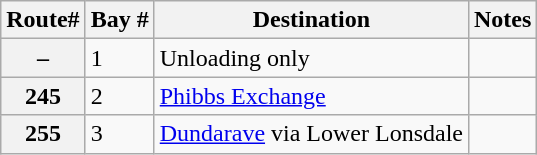<table class="wikitable">
<tr>
<th>Route#</th>
<th>Bay #</th>
<th>Destination</th>
<th>Notes</th>
</tr>
<tr>
<th>–</th>
<td>1</td>
<td>Unloading only</td>
<td></td>
</tr>
<tr>
<th>245</th>
<td>2</td>
<td><a href='#'>Phibbs Exchange</a></td>
<td></td>
</tr>
<tr>
<th>255</th>
<td>3</td>
<td><a href='#'>Dundarave</a> via Lower Lonsdale</td>
<td></td>
</tr>
</table>
